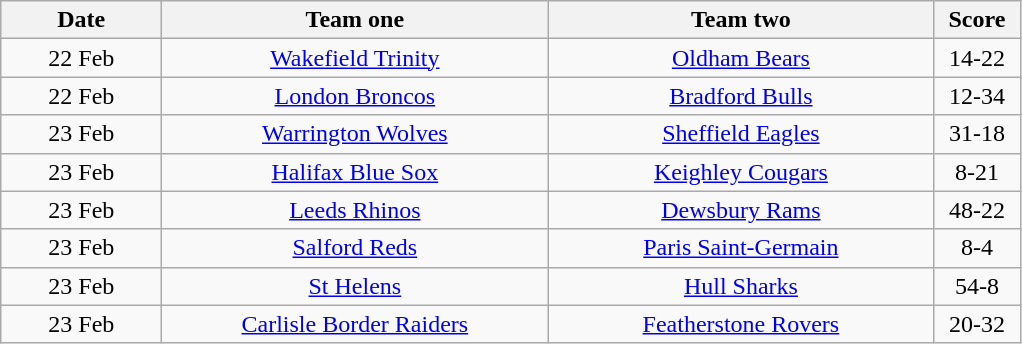<table class="wikitable" style="text-align: center">
<tr>
<th width=100>Date</th>
<th width=250>Team one</th>
<th width=250>Team two</th>
<th width=50>Score</th>
</tr>
<tr>
<td>22 Feb</td>
<td><a href='#'>Wakefield Trinity</a></td>
<td><a href='#'>Oldham Bears</a></td>
<td>14-22</td>
</tr>
<tr>
<td>22 Feb</td>
<td><a href='#'>London Broncos</a></td>
<td><a href='#'>Bradford Bulls</a></td>
<td>12-34</td>
</tr>
<tr>
<td>23 Feb</td>
<td><a href='#'>Warrington Wolves</a></td>
<td><a href='#'>Sheffield Eagles</a></td>
<td>31-18</td>
</tr>
<tr>
<td>23 Feb</td>
<td><a href='#'>Halifax Blue Sox</a></td>
<td><a href='#'>Keighley Cougars</a></td>
<td>8-21</td>
</tr>
<tr>
<td>23 Feb</td>
<td><a href='#'>Leeds Rhinos</a></td>
<td><a href='#'>Dewsbury Rams</a></td>
<td>48-22</td>
</tr>
<tr>
<td>23 Feb</td>
<td><a href='#'>Salford Reds</a></td>
<td><a href='#'>Paris Saint-Germain</a></td>
<td>8-4</td>
</tr>
<tr>
<td>23 Feb</td>
<td><a href='#'>St Helens</a></td>
<td><a href='#'>Hull Sharks</a></td>
<td>54-8</td>
</tr>
<tr>
<td>23 Feb</td>
<td><a href='#'>Carlisle Border Raiders</a></td>
<td><a href='#'>Featherstone Rovers</a></td>
<td>20-32</td>
</tr>
</table>
